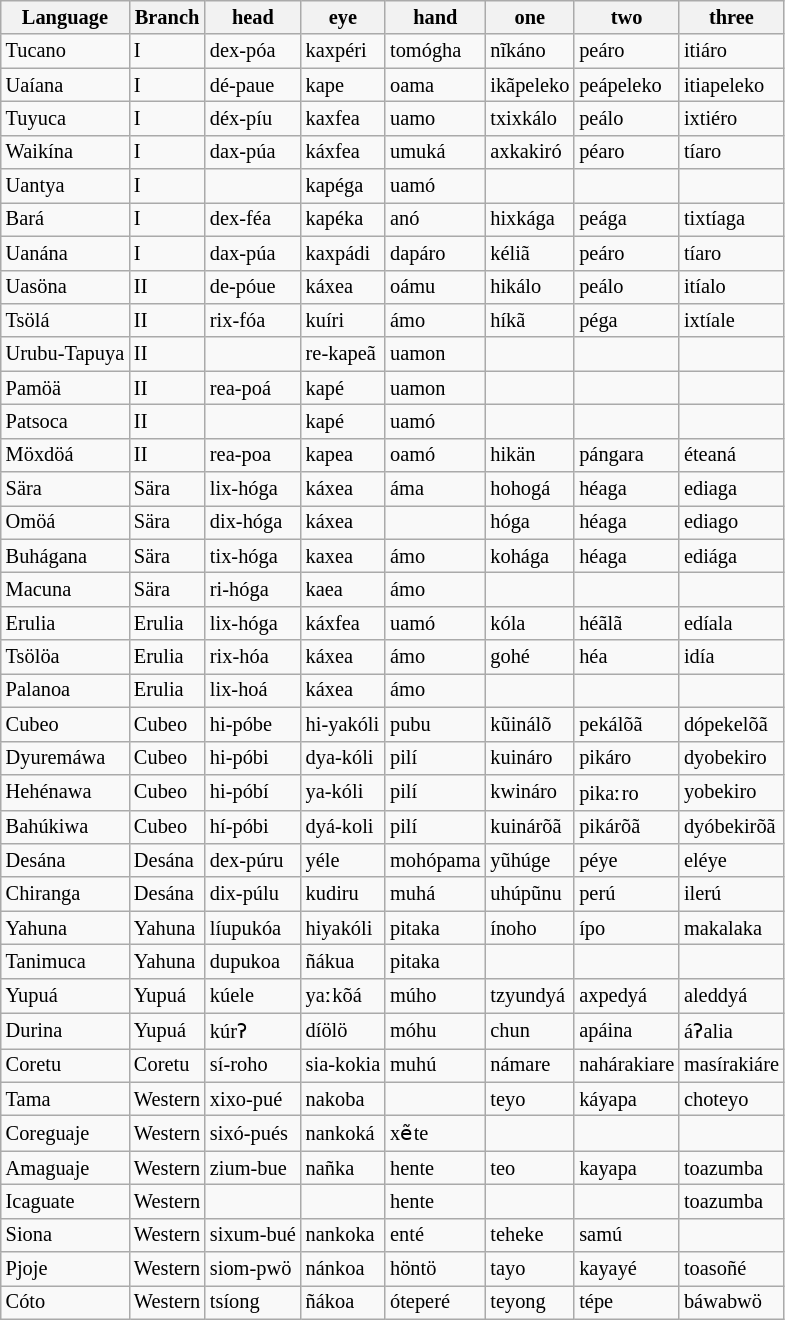<table class="wikitable sortable" style="font-size: 85%">
<tr>
<th>Language</th>
<th>Branch</th>
<th>head</th>
<th>eye</th>
<th>hand</th>
<th>one</th>
<th>two</th>
<th>three</th>
</tr>
<tr>
<td>Tucano</td>
<td>I</td>
<td>dex-póa</td>
<td>kaxpéri</td>
<td>tomógha</td>
<td>nĩkáno</td>
<td>peáro</td>
<td>itiáro</td>
</tr>
<tr>
<td>Uaíana</td>
<td>I</td>
<td>dé-paue</td>
<td>kape</td>
<td>oama</td>
<td>ikãpeleko</td>
<td>peápeleko</td>
<td>itiapeleko</td>
</tr>
<tr>
<td>Tuyuca</td>
<td>I</td>
<td>déx-píu</td>
<td>kaxfea</td>
<td>uamo</td>
<td>txixkálo</td>
<td>peálo</td>
<td>ixtiéro</td>
</tr>
<tr>
<td>Waikína</td>
<td>I</td>
<td>dax-púa</td>
<td>káxfea</td>
<td>umuká</td>
<td>axkakiró</td>
<td>péaro</td>
<td>tíaro</td>
</tr>
<tr>
<td>Uantya</td>
<td>I</td>
<td></td>
<td>kapéga</td>
<td>uamó</td>
<td></td>
<td></td>
<td></td>
</tr>
<tr>
<td>Bará</td>
<td>I</td>
<td>dex-féa</td>
<td>kapéka</td>
<td>anó</td>
<td>hixkága</td>
<td>peága</td>
<td>tixtíaga</td>
</tr>
<tr>
<td>Uanána</td>
<td>I</td>
<td>dax-púa</td>
<td>kaxpádi</td>
<td>dapáro</td>
<td>kéliã</td>
<td>peáro</td>
<td>tíaro</td>
</tr>
<tr>
<td>Uasöna</td>
<td>II</td>
<td>de-póue</td>
<td>káxea</td>
<td>oámu</td>
<td>hikálo</td>
<td>peálo</td>
<td>itíalo</td>
</tr>
<tr>
<td>Tsölá</td>
<td>II</td>
<td>rix-fóa</td>
<td>kuíri</td>
<td>ámo</td>
<td>híkã</td>
<td>péga</td>
<td>ixtíale</td>
</tr>
<tr>
<td>Urubu-Tapuya</td>
<td>II</td>
<td></td>
<td>re-kapeã</td>
<td>uamon</td>
<td></td>
<td></td>
<td></td>
</tr>
<tr>
<td>Pamöä</td>
<td>II</td>
<td>rea-poá</td>
<td>kapé</td>
<td>uamon</td>
<td></td>
<td></td>
<td></td>
</tr>
<tr>
<td>Patsoca</td>
<td>II</td>
<td></td>
<td>kapé</td>
<td>uamó</td>
<td></td>
<td></td>
<td></td>
</tr>
<tr>
<td>Möxdöá</td>
<td>II</td>
<td>rea-poa</td>
<td>kapea</td>
<td>oamó</td>
<td>hikän</td>
<td>pángara</td>
<td>éteaná</td>
</tr>
<tr>
<td>Sära</td>
<td>Sära</td>
<td>lix-hóga</td>
<td>káxea</td>
<td>áma</td>
<td>hohogá</td>
<td>héaga</td>
<td>ediaga</td>
</tr>
<tr>
<td>Omöá</td>
<td>Sära</td>
<td>dix-hóga</td>
<td>káxea</td>
<td></td>
<td>hóga</td>
<td>héaga</td>
<td>ediago</td>
</tr>
<tr>
<td>Buhágana</td>
<td>Sära</td>
<td>tix-hóga</td>
<td>kaxea</td>
<td>ámo</td>
<td>kohága</td>
<td>héaga</td>
<td>ediága</td>
</tr>
<tr>
<td>Macuna</td>
<td>Sära</td>
<td>ri-hóga</td>
<td>kaea</td>
<td>ámo</td>
<td></td>
<td></td>
<td></td>
</tr>
<tr>
<td>Erulia</td>
<td>Erulia</td>
<td>lix-hóga</td>
<td>káxfea</td>
<td>uamó</td>
<td>kóla</td>
<td>héãlã</td>
<td>edíala</td>
</tr>
<tr>
<td>Tsölöa</td>
<td>Erulia</td>
<td>rix-hóa</td>
<td>káxea</td>
<td>ámo</td>
<td>gohé</td>
<td>héa</td>
<td>idía</td>
</tr>
<tr>
<td>Palanoa</td>
<td>Erulia</td>
<td>lix-hoá</td>
<td>káxea</td>
<td>ámo</td>
<td></td>
<td></td>
<td></td>
</tr>
<tr>
<td>Cubeo</td>
<td>Cubeo</td>
<td>hi-póbe</td>
<td>hi-yakóli</td>
<td>pubu</td>
<td>kũinálõ</td>
<td>pekálõã</td>
<td>dópekelõã</td>
</tr>
<tr>
<td>Dyuremáwa</td>
<td>Cubeo</td>
<td>hi-póbi</td>
<td>dya-kóli</td>
<td>pilí</td>
<td>kuináro</td>
<td>pikáro</td>
<td>dyobekiro</td>
</tr>
<tr>
<td>Hehénawa</td>
<td>Cubeo</td>
<td>hi-póbí</td>
<td>ya-kóli</td>
<td>pilí</td>
<td>kwináro</td>
<td>pikaːro</td>
<td>yobekiro</td>
</tr>
<tr>
<td>Bahúkiwa</td>
<td>Cubeo</td>
<td>hí-póbi</td>
<td>dyá-koli</td>
<td>pilí</td>
<td>kuinárõã</td>
<td>pikárõã</td>
<td>dyóbekirõã</td>
</tr>
<tr>
<td>Desána</td>
<td>Desána</td>
<td>dex-púru</td>
<td>yéle</td>
<td>mohópama</td>
<td>yũhúge</td>
<td>péye</td>
<td>eléye</td>
</tr>
<tr>
<td>Chiranga</td>
<td>Desána</td>
<td>dix-púlu</td>
<td>kudiru</td>
<td>muhá</td>
<td>uhúpũnu</td>
<td>perú</td>
<td>ilerú</td>
</tr>
<tr>
<td>Yahuna</td>
<td>Yahuna</td>
<td>líupukóa</td>
<td>hiyakóli</td>
<td>pitaka</td>
<td>ínoho</td>
<td>ípo</td>
<td>makalaka</td>
</tr>
<tr>
<td>Tanimuca</td>
<td>Yahuna</td>
<td>dupukoa</td>
<td>ñákua</td>
<td>pitaka</td>
<td></td>
<td></td>
<td></td>
</tr>
<tr>
<td>Yupuá</td>
<td>Yupuá</td>
<td>kúele</td>
<td>yaːkõá</td>
<td>múho</td>
<td>tzyundyá</td>
<td>axpedyá</td>
<td>aleddyá</td>
</tr>
<tr>
<td>Durina</td>
<td>Yupuá</td>
<td>kúrʔ</td>
<td>díölö</td>
<td>móhu</td>
<td>chun</td>
<td>apáina</td>
<td>áʔalia</td>
</tr>
<tr>
<td>Coretu</td>
<td>Coretu</td>
<td>sí-roho</td>
<td>sia-kokia</td>
<td>muhú</td>
<td>námare</td>
<td>nahárakiare</td>
<td>masírakiáre</td>
</tr>
<tr>
<td>Tama</td>
<td>Western</td>
<td>xixo-pué</td>
<td>nakoba</td>
<td></td>
<td>teyo</td>
<td>káyapa</td>
<td>choteyo</td>
</tr>
<tr>
<td>Coreguaje</td>
<td>Western</td>
<td>sixó-pués</td>
<td>nankoká</td>
<td>xẽte</td>
<td></td>
<td></td>
<td></td>
</tr>
<tr>
<td>Amaguaje</td>
<td>Western</td>
<td>zium-bue</td>
<td>nañka</td>
<td>hente</td>
<td>teo</td>
<td>kayapa</td>
<td>toazumba</td>
</tr>
<tr>
<td>Icaguate</td>
<td>Western</td>
<td></td>
<td></td>
<td>hente</td>
<td></td>
<td></td>
<td>toazumba</td>
</tr>
<tr>
<td>Siona</td>
<td>Western</td>
<td>sixum-bué</td>
<td>nankoka</td>
<td>enté</td>
<td>teheke</td>
<td>samú</td>
<td></td>
</tr>
<tr>
<td>Pjoje</td>
<td>Western</td>
<td>siom-pwö</td>
<td>nánkoa</td>
<td>höntö</td>
<td>tayo</td>
<td>kayayé</td>
<td>toasoñé</td>
</tr>
<tr>
<td>Cóto</td>
<td>Western</td>
<td>tsíong</td>
<td>ñákoa</td>
<td>óteperé</td>
<td>teyong</td>
<td>tépe</td>
<td>báwabwö</td>
</tr>
</table>
